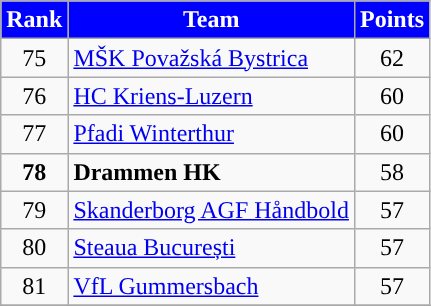<table class="wikitable" style="text-align: center">
<tr>
<th style="color:#FFFFFF; background:#0000FF">Rank</th>
<th style="color:#FFFFFF; background:#0000FF">Team</th>
<th style="color:#FFFFFF; background:#0000FF">Points</th>
</tr>
<tr>
<td>75</td>
<td align=left> <a href='#'>MŠK Považská Bystrica</a></td>
<td>62</td>
</tr>
<tr>
<td>76</td>
<td align=left> <a href='#'>HC Kriens-Luzern</a></td>
<td>60</td>
</tr>
<tr>
<td>77</td>
<td align=left> <a href='#'>Pfadi Winterthur</a></td>
<td>60</td>
</tr>
<tr>
<td><strong>78</strong></td>
<td align=left> <strong>Drammen HK</strong></td>
<td>58</td>
</tr>
<tr>
<td>79</td>
<td align=left> <a href='#'>Skanderborg AGF Håndbold</a></td>
<td>57</td>
</tr>
<tr>
<td>80</td>
<td align=left> <a href='#'>Steaua București</a></td>
<td>57</td>
</tr>
<tr>
<td>81</td>
<td align=left> <a href='#'>VfL Gummersbach</a></td>
<td>57</td>
</tr>
<tr>
</tr>
</table>
